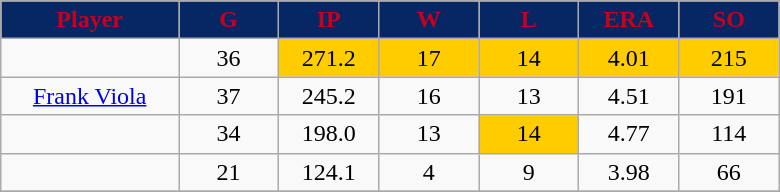<table class="wikitable sortable">
<tr>
<th style="background:#072764;color:#c6011f;" width="16%">Player</th>
<th style="background:#072764;color:#c6011f;" width="9%">G</th>
<th style="background:#072764;color:#c6011f;" width="9%">IP</th>
<th style="background:#072764;color:#c6011f;" width="9%">W</th>
<th style="background:#072764;color:#c6011f;" width="9%">L</th>
<th style="background:#072764;color:#c6011f;" width="9%">ERA</th>
<th style="background:#072764;color:#c6011f;" width="9%">SO</th>
</tr>
<tr align="center">
<td></td>
<td>36</td>
<td bgcolor="#FFCC00">271.2</td>
<td bgcolor="#FFCC00">17</td>
<td bgcolor="#FFCC00">14</td>
<td bgcolor="#FFCC00">4.01</td>
<td bgcolor="#FFCC00">215</td>
</tr>
<tr align=center>
<td><a href='#'>Frank Viola</a></td>
<td>37</td>
<td>245.2</td>
<td>16</td>
<td>13</td>
<td>4.51</td>
<td>191</td>
</tr>
<tr align="center">
<td></td>
<td>34</td>
<td>198.0</td>
<td>13</td>
<td bgcolor="#FFCC00">14</td>
<td>4.77</td>
<td>114</td>
</tr>
<tr align="center">
<td></td>
<td>21</td>
<td>124.1</td>
<td>4</td>
<td>9</td>
<td>3.98</td>
<td>66</td>
</tr>
<tr align="center">
</tr>
</table>
